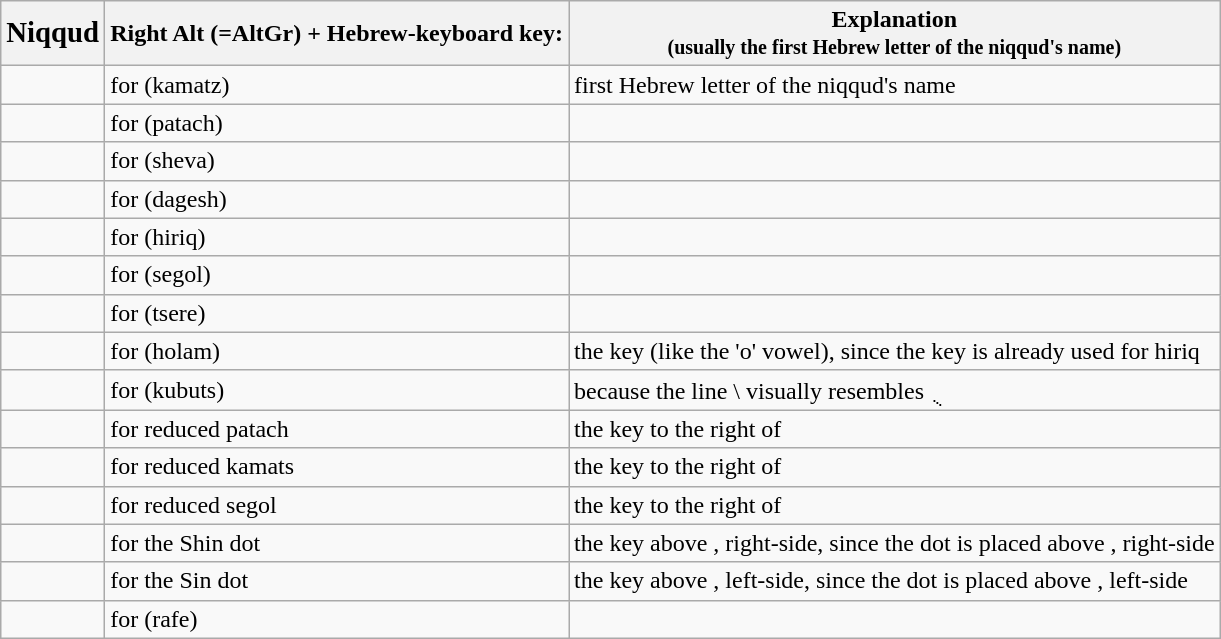<table class="wikitable">
<tr>
<th><big>Niqqud</big></th>
<th>Right Alt (=AltGr) + Hebrew-keyboard key:</th>
<th>Explanation<br><small>(usually the first Hebrew letter of the niqqud's name)</small></th>
</tr>
<tr>
<td><big></big></td>
<td> for  (kamatz)</td>
<td>first Hebrew letter of the niqqud's name</td>
</tr>
<tr>
<td><big></big></td>
<td> for  (patach)</td>
<td></td>
</tr>
<tr>
<td><big></big></td>
<td> for  (sheva)</td>
<td></td>
</tr>
<tr>
<td><big></big></td>
<td> for  (dagesh)</td>
<td></td>
</tr>
<tr>
<td><big></big></td>
<td> for  (hiriq)</td>
<td></td>
</tr>
<tr>
<td><big></big></td>
<td> for  (segol)</td>
<td></td>
</tr>
<tr>
<td><big></big></td>
<td> for  (tsere)</td>
<td></td>
</tr>
<tr>
<td><big></big></td>
<td> for  (holam)</td>
<td>the  key (like the 'o' vowel), since the  key is already used for hiriq</td>
</tr>
<tr>
<td><big></big></td>
<td> for  (kubuts)</td>
<td>because the line \ visually resembles ֻ</td>
</tr>
<tr>
<td><big></big></td>
<td> for reduced patach </td>
<td>the key to the right of </td>
</tr>
<tr>
<td><big></big></td>
<td> for reduced kamats </td>
<td>the key to the right of </td>
</tr>
<tr>
<td><big></big></td>
<td> for reduced segol </td>
<td>the key to the right of </td>
</tr>
<tr>
<td><big></big></td>
<td> for the Shin dot</td>
<td>the key above , right-side, since the dot is placed above , right-side</td>
</tr>
<tr>
<td><big></big></td>
<td> for the Sin dot</td>
<td>the key above , left-side, since the dot is placed above , left-side</td>
</tr>
<tr>
<td><big></big></td>
<td> for  (rafe)</td>
<td></td>
</tr>
</table>
